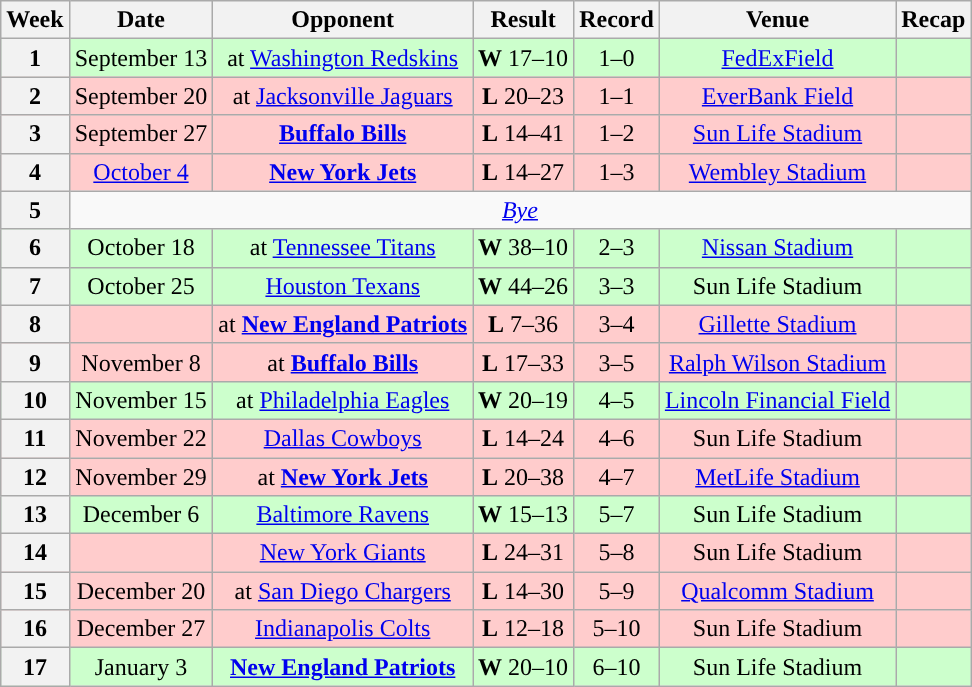<table class="wikitable" style="text-align:center">
<tr>
<th>Week</th>
<th>Date</th>
<th>Opponent</th>
<th>Result</th>
<th>Record</th>
<th>Venue</th>
<th>Recap</th>
</tr>
<tr style="background:#cfc">
<th>1</th>
<td>September 13</td>
<td>at <a href='#'>Washington Redskins</a></td>
<td><strong>W</strong> 17–10</td>
<td>1–0</td>
<td><a href='#'>FedExField</a></td>
<td></td>
</tr>
<tr style="background:#fcc">
<th>2</th>
<td>September 20</td>
<td>at <a href='#'>Jacksonville Jaguars</a></td>
<td><strong>L</strong> 20–23</td>
<td>1–1</td>
<td><a href='#'>EverBank Field</a></td>
<td></td>
</tr>
<tr style="background:#fcc">
<th>3</th>
<td>September 27</td>
<td><strong><a href='#'>Buffalo Bills</a></strong></td>
<td><strong>L</strong> 14–41</td>
<td>1–2</td>
<td><a href='#'>Sun Life Stadium</a></td>
<td></td>
</tr>
<tr style="background:#fcc">
<th>4</th>
<td><a href='#'>October 4</a></td>
<td><strong><a href='#'>New York Jets</a></strong></td>
<td><strong>L</strong> 14–27</td>
<td>1–3</td>
<td> <a href='#'>Wembley Stadium</a> </td>
<td></td>
</tr>
<tr>
<th>5</th>
<td colspan="6"><em><a href='#'>Bye</a></em></td>
</tr>
<tr style="background:#cfc">
<th>6</th>
<td>October 18</td>
<td>at <a href='#'>Tennessee Titans</a></td>
<td><strong>W</strong> 38–10</td>
<td>2–3</td>
<td><a href='#'>Nissan Stadium</a></td>
<td></td>
</tr>
<tr style="background:#cfc">
<th>7</th>
<td>October 25</td>
<td><a href='#'>Houston Texans</a></td>
<td><strong>W</strong> 44–26</td>
<td>3–3</td>
<td>Sun Life Stadium</td>
<td></td>
</tr>
<tr style="background:#fcc">
<th>8</th>
<td></td>
<td>at <strong><a href='#'>New England Patriots</a></strong></td>
<td><strong>L</strong> 7–36</td>
<td>3–4</td>
<td><a href='#'>Gillette Stadium</a></td>
<td></td>
</tr>
<tr style="background:#fcc">
<th>9</th>
<td>November 8</td>
<td>at <strong><a href='#'>Buffalo Bills</a></strong></td>
<td><strong>L</strong> 17–33</td>
<td>3–5</td>
<td><a href='#'>Ralph Wilson Stadium</a></td>
<td></td>
</tr>
<tr style="background:#cfc">
<th>10</th>
<td>November 15</td>
<td>at <a href='#'>Philadelphia Eagles</a></td>
<td><strong>W</strong> 20–19</td>
<td>4–5</td>
<td><a href='#'>Lincoln Financial Field</a></td>
<td></td>
</tr>
<tr style="background:#fcc">
<th>11</th>
<td>November 22</td>
<td><a href='#'>Dallas Cowboys</a></td>
<td><strong>L</strong> 14–24</td>
<td>4–6</td>
<td>Sun Life Stadium</td>
<td></td>
</tr>
<tr style="background:#fcc">
<th>12</th>
<td>November 29</td>
<td>at <strong><a href='#'>New York Jets</a></strong></td>
<td><strong>L</strong> 20–38</td>
<td>4–7</td>
<td><a href='#'>MetLife Stadium</a></td>
<td></td>
</tr>
<tr style="background:#cfc">
<th>13</th>
<td>December 6</td>
<td><a href='#'>Baltimore Ravens</a></td>
<td><strong>W</strong> 15–13</td>
<td>5–7</td>
<td>Sun Life Stadium</td>
<td></td>
</tr>
<tr style="background:#fcc">
<th>14</th>
<td></td>
<td><a href='#'>New York Giants</a></td>
<td><strong>L</strong> 24–31</td>
<td>5–8</td>
<td>Sun Life Stadium</td>
<td></td>
</tr>
<tr style="background:#fcc">
<th>15</th>
<td>December 20</td>
<td>at <a href='#'>San Diego Chargers</a></td>
<td><strong>L</strong> 14–30</td>
<td>5–9</td>
<td><a href='#'>Qualcomm Stadium</a></td>
<td></td>
</tr>
<tr style="background:#fcc">
<th>16</th>
<td>December 27</td>
<td><a href='#'>Indianapolis Colts</a></td>
<td><strong>L</strong> 12–18</td>
<td>5–10</td>
<td>Sun Life Stadium</td>
<td></td>
</tr>
<tr style="background:#cfc">
<th>17</th>
<td>January 3</td>
<td><strong><a href='#'>New England Patriots</a></strong></td>
<td><strong>W</strong> 20–10</td>
<td>6–10</td>
<td>Sun Life Stadium</td>
<td></td>
</tr>
</table>
